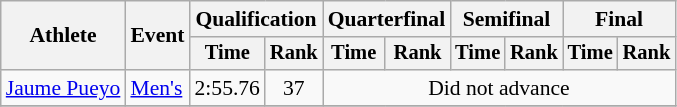<table class=wikitable style=font-size:90%;text-align:center>
<tr>
<th rowspan=2>Athlete</th>
<th rowspan=2>Event</th>
<th colspan=2>Qualification</th>
<th colspan=2>Quarterfinal</th>
<th colspan=2>Semifinal</th>
<th colspan=2>Final</th>
</tr>
<tr style=font-size:95%>
<th>Time</th>
<th>Rank</th>
<th>Time</th>
<th>Rank</th>
<th>Time</th>
<th>Rank</th>
<th>Time</th>
<th>Rank</th>
</tr>
<tr>
<td align=left><a href='#'>Jaume Pueyo</a></td>
<td align=left><a href='#'>Men's</a></td>
<td>2:55.76</td>
<td>37</td>
<td colspan=6>Did not advance</td>
</tr>
<tr>
</tr>
</table>
